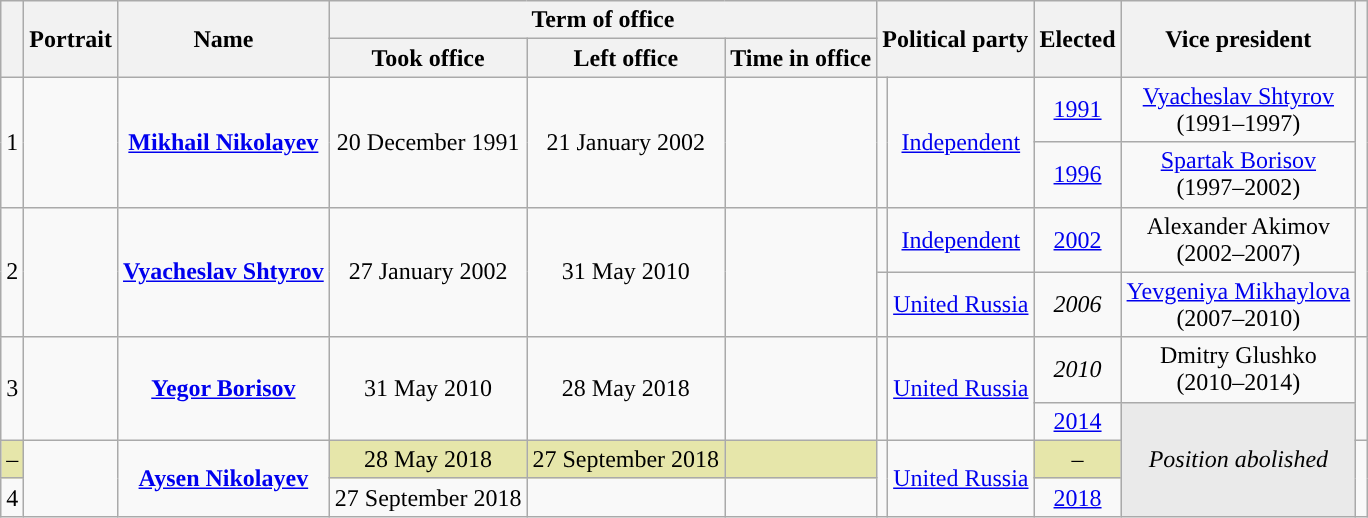<table class="wikitable" style="text-align:center">
<tr>
<th rowspan=2></th>
<th rowspan=2>Portrait</th>
<th rowspan=2>Name<br></th>
<th colspan=3>Term of office</th>
<th colspan=2 rowspan=2>Political party</th>
<th rowspan=2>Elected</th>
<th rowspan=2>Vice president</th>
<th rowspan=2></th>
</tr>
<tr>
<th>Took office</th>
<th>Left office</th>
<th>Time in office</th>
</tr>
<tr>
<td rowspan=2>1</td>
<td rowspan=2></td>
<td rowspan=2><strong><a href='#'>Mikhail Nikolayev</a></strong><br></td>
<td rowspan=2>20 December 1991</td>
<td rowspan=2>21 January 2002</td>
<td rowspan=2></td>
<td rowspan=2 style="background:"></td>
<td rowspan=2><a href='#'>Independent</a></td>
<td><a href='#'>1991</a></td>
<td><a href='#'>Vyacheslav Shtyrov</a><br>(1991–1997)</td>
<td rowspan=2></td>
</tr>
<tr>
<td><a href='#'>1996</a></td>
<td><a href='#'>Spartak Borisov</a><br>(1997–2002)</td>
</tr>
<tr>
<td rowspan=2>2</td>
<td rowspan=2></td>
<td rowspan=2><strong><a href='#'>Vyacheslav Shtyrov</a></strong><br></td>
<td rowspan=2>27 January 2002</td>
<td rowspan=2>31 May 2010</td>
<td rowspan=2></td>
<td style="background:"></td>
<td><a href='#'>Independent</a></td>
<td><a href='#'>2002</a></td>
<td>Alexander Akimov<br>(2002–2007)</td>
<td rowspan=2></td>
</tr>
<tr>
<td style="background:"></td>
<td><a href='#'>United Russia</a></td>
<td><em>2006</em></td>
<td><a href='#'>Yevgeniya Mikhaylova</a><br>(2007–2010)</td>
</tr>
<tr>
<td rowspan=2>3</td>
<td rowspan=2></td>
<td rowspan=2><strong><a href='#'>Yegor Borisov</a></strong><br></td>
<td rowspan=2>31 May 2010</td>
<td rowspan=2>28 May 2018</td>
<td rowspan=2></td>
<td rowspan=2 style="background:"></td>
<td rowspan=2><a href='#'>United Russia</a></td>
<td><em>2010</em></td>
<td>Dmitry Glushko<br>(2010–2014)</td>
<td rowspan=2></td>
</tr>
<tr>
<td><a href='#'>2014</a></td>
<td rowspan=3, style="background:#EAEAEA;"><em>Position abolished</em></td>
</tr>
<tr>
<td style="background:#e6e6aa;">–</td>
<td rowspan=2></td>
<td rowspan=2><strong><a href='#'>Aysen Nikolayev</a></strong><br></td>
<td style="background:#e6e6aa;">28 May 2018</td>
<td style="background:#e6e6aa;">27 September 2018</td>
<td style="background:#e6e6aa;"></td>
<td rowspan=2 style="background:"></td>
<td rowspan=2><a href='#'>United Russia</a></td>
<td style="background:#e6e6aa;">–</td>
<td rowspan=2></td>
</tr>
<tr>
<td>4</td>
<td>27 September 2018</td>
<td></td>
<td></td>
<td><a href='#'>2018</a></td>
</tr>
</table>
